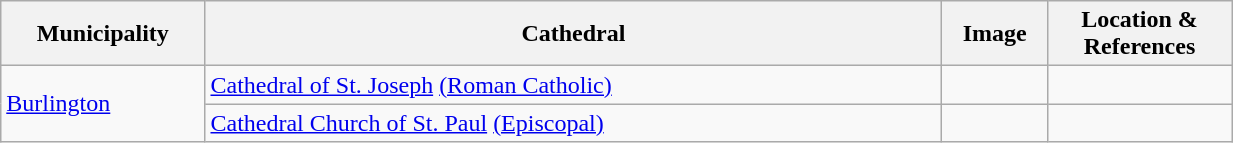<table width=65% class="wikitable">
<tr>
<th width = 10%>Municipality</th>
<th width = 40%>Cathedral</th>
<th width = 5%>Image</th>
<th width = 10%>Location & References</th>
</tr>
<tr>
<td rowspan=2><a href='#'>Burlington</a></td>
<td><a href='#'>Cathedral of St. Joseph</a> <a href='#'>(Roman Catholic)</a></td>
<td></td>
<td><small></small><br></td>
</tr>
<tr>
<td><a href='#'>Cathedral Church of St. Paul</a> <a href='#'>(Episcopal)</a></td>
<td></td>
<td><small></small><br></td>
</tr>
</table>
